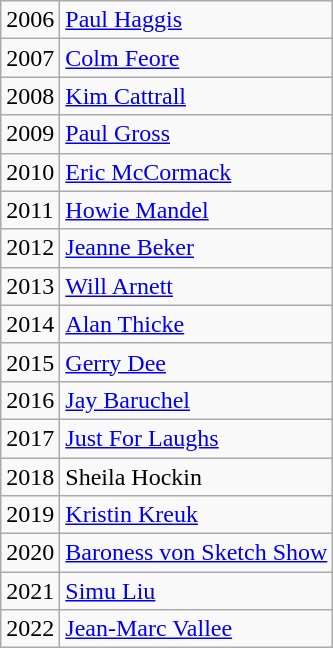<table class="wikitable">
<tr>
<td>2006</td>
<td><a href='#'>Paul Haggis</a></td>
</tr>
<tr>
<td>2007</td>
<td><a href='#'>Colm Feore</a></td>
</tr>
<tr>
<td>2008</td>
<td><a href='#'>Kim Cattrall</a></td>
</tr>
<tr>
<td>2009</td>
<td><a href='#'>Paul Gross</a></td>
</tr>
<tr>
<td>2010</td>
<td><a href='#'>Eric McCormack</a></td>
</tr>
<tr>
<td>2011</td>
<td><a href='#'>Howie Mandel</a></td>
</tr>
<tr>
<td>2012</td>
<td><a href='#'>Jeanne Beker</a></td>
</tr>
<tr>
<td>2013</td>
<td><a href='#'>Will Arnett</a></td>
</tr>
<tr>
<td>2014</td>
<td><a href='#'>Alan Thicke</a></td>
</tr>
<tr>
<td>2015</td>
<td><a href='#'>Gerry Dee</a></td>
</tr>
<tr>
<td>2016</td>
<td><a href='#'>Jay Baruchel</a></td>
</tr>
<tr>
<td>2017</td>
<td><a href='#'>Just For Laughs</a></td>
</tr>
<tr>
<td>2018</td>
<td>Sheila Hockin</td>
</tr>
<tr>
<td>2019</td>
<td><a href='#'>Kristin Kreuk</a></td>
</tr>
<tr>
<td>2020</td>
<td><a href='#'>Baroness von Sketch Show</a></td>
</tr>
<tr>
<td>2021</td>
<td><a href='#'>Simu Liu</a></td>
</tr>
<tr>
<td>2022</td>
<td><a href='#'>Jean-Marc Vallee</a></td>
</tr>
</table>
